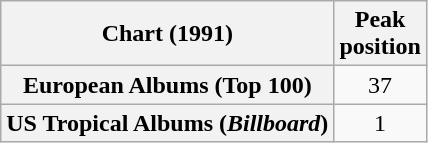<table class="wikitable plainrowheaders sortable">
<tr>
<th>Chart (1991)</th>
<th>Peak<br>position</th>
</tr>
<tr>
<th scope="row">European Albums (Top 100)</th>
<td align="center">37</td>
</tr>
<tr>
<th scope="row">US Tropical Albums (<em>Billboard</em>)</th>
<td align="center">1</td>
</tr>
</table>
